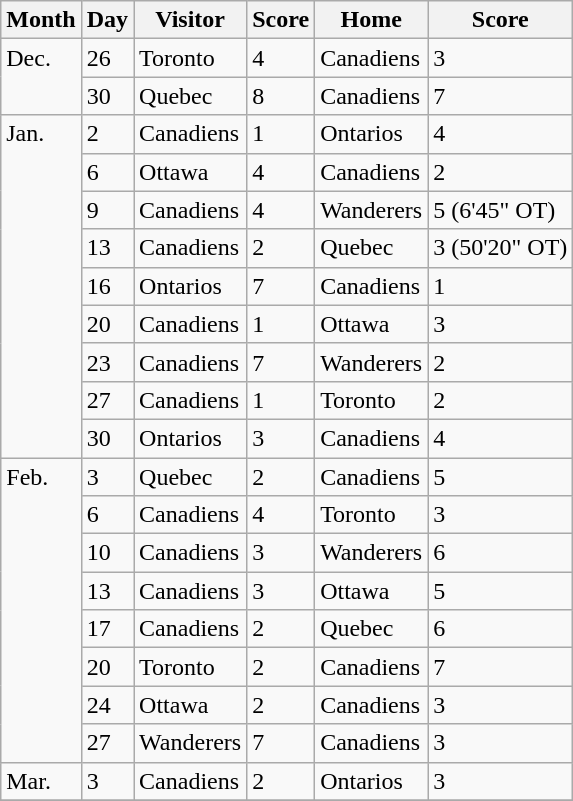<table class="wikitable">
<tr>
<th>Month</th>
<th>Day</th>
<th>Visitor</th>
<th>Score</th>
<th>Home</th>
<th>Score</th>
</tr>
<tr>
<td rowspan=2 valign=top>Dec.</td>
<td>26</td>
<td>Toronto</td>
<td>4</td>
<td>Canadiens</td>
<td>3</td>
</tr>
<tr>
<td>30</td>
<td>Quebec</td>
<td>8</td>
<td>Canadiens</td>
<td>7</td>
</tr>
<tr>
<td rowspan=9 valign=top>Jan.</td>
<td>2</td>
<td>Canadiens</td>
<td>1</td>
<td>Ontarios</td>
<td>4</td>
</tr>
<tr>
<td>6</td>
<td>Ottawa</td>
<td>4</td>
<td>Canadiens</td>
<td>2</td>
</tr>
<tr>
<td>9</td>
<td>Canadiens</td>
<td>4</td>
<td>Wanderers</td>
<td>5 (6'45" OT)</td>
</tr>
<tr>
<td>13</td>
<td>Canadiens</td>
<td>2</td>
<td>Quebec</td>
<td>3 (50'20" OT)</td>
</tr>
<tr>
<td>16</td>
<td>Ontarios</td>
<td>7</td>
<td>Canadiens</td>
<td>1</td>
</tr>
<tr>
<td>20</td>
<td>Canadiens</td>
<td>1</td>
<td>Ottawa</td>
<td>3</td>
</tr>
<tr>
<td>23</td>
<td>Canadiens</td>
<td>7</td>
<td>Wanderers</td>
<td>2</td>
</tr>
<tr>
<td>27</td>
<td>Canadiens</td>
<td>1</td>
<td>Toronto</td>
<td>2</td>
</tr>
<tr>
<td>30</td>
<td>Ontarios</td>
<td>3</td>
<td>Canadiens</td>
<td>4</td>
</tr>
<tr>
<td rowspan=8 valign=top>Feb.</td>
<td>3</td>
<td>Quebec</td>
<td>2</td>
<td>Canadiens</td>
<td>5</td>
</tr>
<tr>
<td>6</td>
<td>Canadiens</td>
<td>4</td>
<td>Toronto</td>
<td>3</td>
</tr>
<tr>
<td>10</td>
<td>Canadiens</td>
<td>3</td>
<td>Wanderers</td>
<td>6</td>
</tr>
<tr>
<td>13</td>
<td>Canadiens</td>
<td>3</td>
<td>Ottawa</td>
<td>5</td>
</tr>
<tr>
<td>17</td>
<td>Canadiens</td>
<td>2</td>
<td>Quebec</td>
<td>6</td>
</tr>
<tr>
<td>20</td>
<td>Toronto</td>
<td>2</td>
<td>Canadiens</td>
<td>7</td>
</tr>
<tr>
<td>24</td>
<td>Ottawa</td>
<td>2</td>
<td>Canadiens</td>
<td>3</td>
</tr>
<tr>
<td>27</td>
<td>Wanderers</td>
<td>7</td>
<td>Canadiens</td>
<td>3</td>
</tr>
<tr>
<td valign=top>Mar.</td>
<td>3</td>
<td>Canadiens</td>
<td>2</td>
<td>Ontarios</td>
<td>3</td>
</tr>
<tr>
</tr>
</table>
